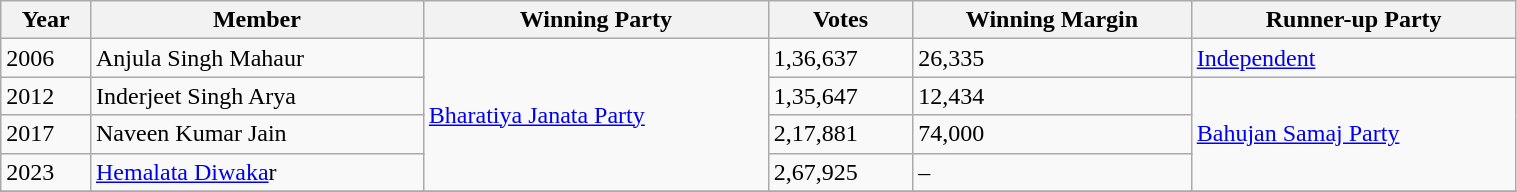<table class="wikitable sortable" width=80%>
<tr>
<th>Year</th>
<th>Member</th>
<th>Winning Party</th>
<th>Votes</th>
<th>Winning Margin</th>
<th>Runner-up Party</th>
</tr>
<tr>
<td>2006</td>
<td>Anjula Singh Mahaur</td>
<td rowspan=4><a href='#'>Bharatiya Janata Party</a></td>
<td>1,36,637</td>
<td>26,335</td>
<td><a href='#'>Independent</a></td>
</tr>
<tr>
<td>2012</td>
<td>Inderjeet Singh Arya</td>
<td>1,35,647</td>
<td>12,434</td>
<td rowspan=3><a href='#'>Bahujan Samaj Party</a></td>
</tr>
<tr>
<td>2017</td>
<td>Naveen Kumar Jain</td>
<td>2,17,881</td>
<td>74,000</td>
</tr>
<tr>
<td>2023</td>
<td><a href='#'>Hemalata Diwaka</a>r</td>
<td>2,67,925</td>
<td>–</td>
</tr>
<tr>
</tr>
</table>
